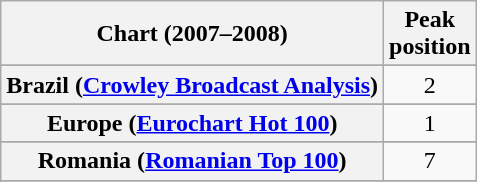<table class="wikitable plainrowheaders sortable" style="text-align:center">
<tr>
<th scope="col">Chart (2007–2008)</th>
<th scope="col">Peak<br>position</th>
</tr>
<tr>
</tr>
<tr>
</tr>
<tr>
</tr>
<tr>
</tr>
<tr>
</tr>
<tr>
<th scope="row">Brazil (<a href='#'>Crowley Broadcast Analysis</a>)</th>
<td>2</td>
</tr>
<tr>
</tr>
<tr>
</tr>
<tr>
</tr>
<tr>
</tr>
<tr>
<th scope="row">Europe (<a href='#'>Eurochart Hot 100</a>)</th>
<td>1</td>
</tr>
<tr>
</tr>
<tr>
</tr>
<tr>
</tr>
<tr>
</tr>
<tr>
</tr>
<tr>
</tr>
<tr>
</tr>
<tr>
</tr>
<tr>
</tr>
<tr>
</tr>
<tr>
</tr>
<tr>
</tr>
<tr>
<th scope="row">Romania (<a href='#'>Romanian Top 100</a>)</th>
<td>7</td>
</tr>
<tr>
</tr>
<tr>
</tr>
<tr>
</tr>
<tr>
</tr>
<tr>
</tr>
<tr>
</tr>
<tr>
</tr>
<tr>
</tr>
<tr>
</tr>
<tr>
</tr>
</table>
